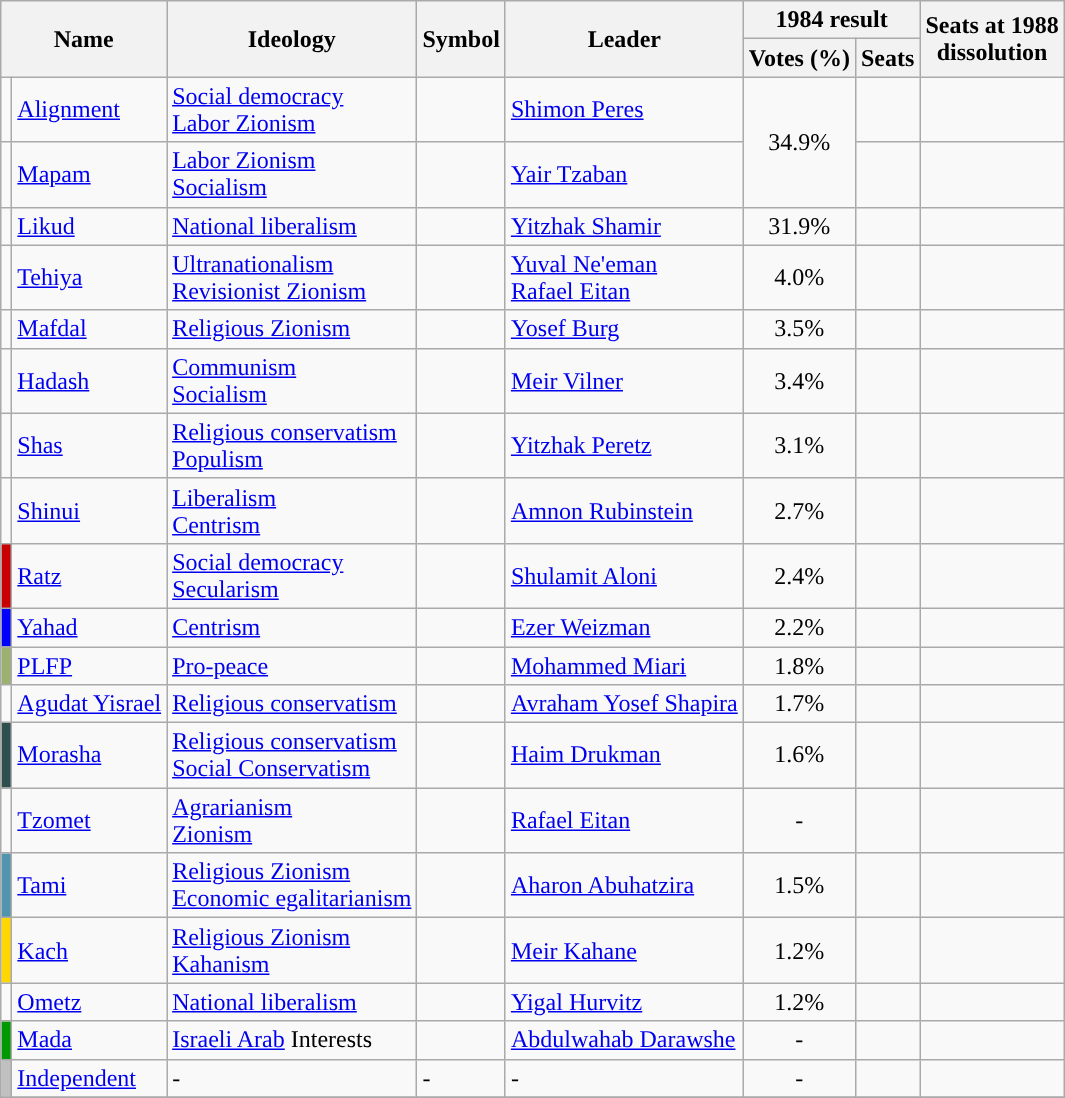<table class="wikitable">
<tr>
<th rowspan="2" colspan=2>Name</th>
<th rowspan="2">Ideology</th>
<th rowspan="2">Symbol</th>
<th rowspan="2">Leader</th>
<th colspan="2">1984 result</th>
<th rowspan="2">Seats at 1988<br>dissolution</th>
</tr>
<tr>
<th>Votes (%)</th>
<th>Seats</th>
</tr>
<tr>
<td style="background:"></td>
<td><a href='#'>Alignment</a></td>
<td><a href='#'>Social democracy</a><br><a href='#'>Labor Zionism</a></td>
<td></td>
<td><a href='#'>Shimon Peres</a></td>
<td style="text-align:center;" rowspan=2>34.9%</td>
<td></td>
<td></td>
</tr>
<tr>
<td style="background:"></td>
<td><a href='#'>Mapam</a></td>
<td><a href='#'>Labor Zionism</a><br><a href='#'>Socialism</a></td>
<td></td>
<td><a href='#'>Yair Tzaban</a></td>
<td></td>
<td></td>
</tr>
<tr>
<td style="background:"></td>
<td><a href='#'>Likud</a></td>
<td><a href='#'>National liberalism</a></td>
<td></td>
<td><a href='#'>Yitzhak Shamir</a></td>
<td style="text-align:center;" rowspan=1>31.9%</td>
<td></td>
<td></td>
</tr>
<tr>
<td style="background:"></td>
<td><a href='#'>Tehiya</a></td>
<td><a href='#'>Ultranationalism</a><br><a href='#'>Revisionist Zionism</a></td>
<td></td>
<td><a href='#'>Yuval Ne'eman</a><br><a href='#'>Rafael Eitan</a></td>
<td style="text-align:center;">4.0%</td>
<td></td>
<td></td>
</tr>
<tr>
<td style="background:"></td>
<td><a href='#'>Mafdal</a></td>
<td><a href='#'>Religious Zionism</a></td>
<td></td>
<td><a href='#'>Yosef Burg</a></td>
<td style="text-align:center;">3.5%</td>
<td></td>
<td></td>
</tr>
<tr>
<td style="background:"></td>
<td><a href='#'>Hadash</a></td>
<td><a href='#'>Communism</a><br><a href='#'>Socialism</a></td>
<td></td>
<td><a href='#'>Meir Vilner</a></td>
<td style="text-align:center;">3.4%</td>
<td></td>
<td></td>
</tr>
<tr>
<td style="background:"></td>
<td><a href='#'>Shas</a></td>
<td><a href='#'>Religious conservatism</a><br><a href='#'>Populism</a></td>
<td></td>
<td><a href='#'>Yitzhak Peretz</a></td>
<td style="text-align:center;">3.1%</td>
<td></td>
<td></td>
</tr>
<tr>
<td style="background:"></td>
<td><a href='#'>Shinui</a></td>
<td><a href='#'>Liberalism</a><br><a href='#'>Centrism</a></td>
<td></td>
<td><a href='#'>Amnon Rubinstein</a></td>
<td style="text-align:center;">2.7%</td>
<td></td>
<td></td>
</tr>
<tr>
<td style="background:#C80004;"></td>
<td><a href='#'>Ratz</a></td>
<td><a href='#'>Social democracy</a><br><a href='#'>Secularism</a></td>
<td></td>
<td><a href='#'>Shulamit Aloni</a></td>
<td style="text-align:center;">2.4%</td>
<td></td>
<td></td>
</tr>
<tr>
<td style="background:#0000FE;"></td>
<td><a href='#'>Yahad</a></td>
<td><a href='#'>Centrism</a></td>
<td></td>
<td><a href='#'>Ezer Weizman</a></td>
<td style="text-align:center;">2.2%</td>
<td></td>
<td></td>
</tr>
<tr>
<td style="background:#9CB071;"></td>
<td><a href='#'>PLFP</a></td>
<td><a href='#'>Pro-peace</a></td>
<td></td>
<td><a href='#'>Mohammed Miari</a></td>
<td style="text-align:center;">1.8%</td>
<td></td>
<td></td>
</tr>
<tr>
<td style="background:"></td>
<td><a href='#'>Agudat Yisrael</a></td>
<td><a href='#'>Religious conservatism</a></td>
<td></td>
<td><a href='#'>Avraham Yosef Shapira</a></td>
<td style="text-align:center;">1.7%</td>
<td></td>
<td></td>
</tr>
<tr>
<td style="background:#2F4F4F;"></td>
<td><a href='#'>Morasha</a></td>
<td><a href='#'>Religious conservatism</a><br><a href='#'>Social Conservatism</a></td>
<td></td>
<td><a href='#'>Haim Drukman</a></td>
<td style="text-align:center;">1.6%</td>
<td></td>
<td></td>
</tr>
<tr>
<td style="background:"></td>
<td><a href='#'>Tzomet</a></td>
<td><a href='#'>Agrarianism</a><br><a href='#'>Zionism</a></td>
<td></td>
<td><a href='#'>Rafael Eitan</a></td>
<td style="text-align:center;">-</td>
<td></td>
<td></td>
</tr>
<tr>
<td style="background:#5294AE;"></td>
<td><a href='#'>Tami</a></td>
<td><a href='#'>Religious Zionism</a><br><a href='#'>Economic egalitarianism</a></td>
<td></td>
<td><a href='#'>Aharon Abuhatzira</a></td>
<td style="text-align:center;">1.5%</td>
<td></td>
<td></td>
</tr>
<tr>
<td style="background:#FFD700;"></td>
<td><a href='#'>Kach</a></td>
<td><a href='#'>Religious Zionism</a><br><a href='#'>Kahanism</a></td>
<td></td>
<td><a href='#'>Meir Kahane</a></td>
<td style="text-align:center;">1.2%</td>
<td></td>
<td></td>
</tr>
<tr>
<td style="background:"></td>
<td><a href='#'>Ometz</a></td>
<td><a href='#'>National liberalism</a></td>
<td></td>
<td><a href='#'>Yigal Hurvitz</a></td>
<td style="text-align:center;">1.2%</td>
<td></td>
<td></td>
</tr>
<tr>
<td style="background:#009900;"></td>
<td><a href='#'>Mada</a></td>
<td><a href='#'>Israeli Arab</a> Interests</td>
<td></td>
<td><a href='#'>Abdulwahab Darawshe</a></td>
<td style="text-align:center;">-</td>
<td></td>
<td></td>
</tr>
<tr>
<td style="background:#c0c0c0;"></td>
<td><a href='#'>Independent</a></td>
<td>-</td>
<td>-</td>
<td>-</td>
<td style="text-align:center;">-</td>
<td></td>
<td></td>
</tr>
<tr>
</tr>
</table>
